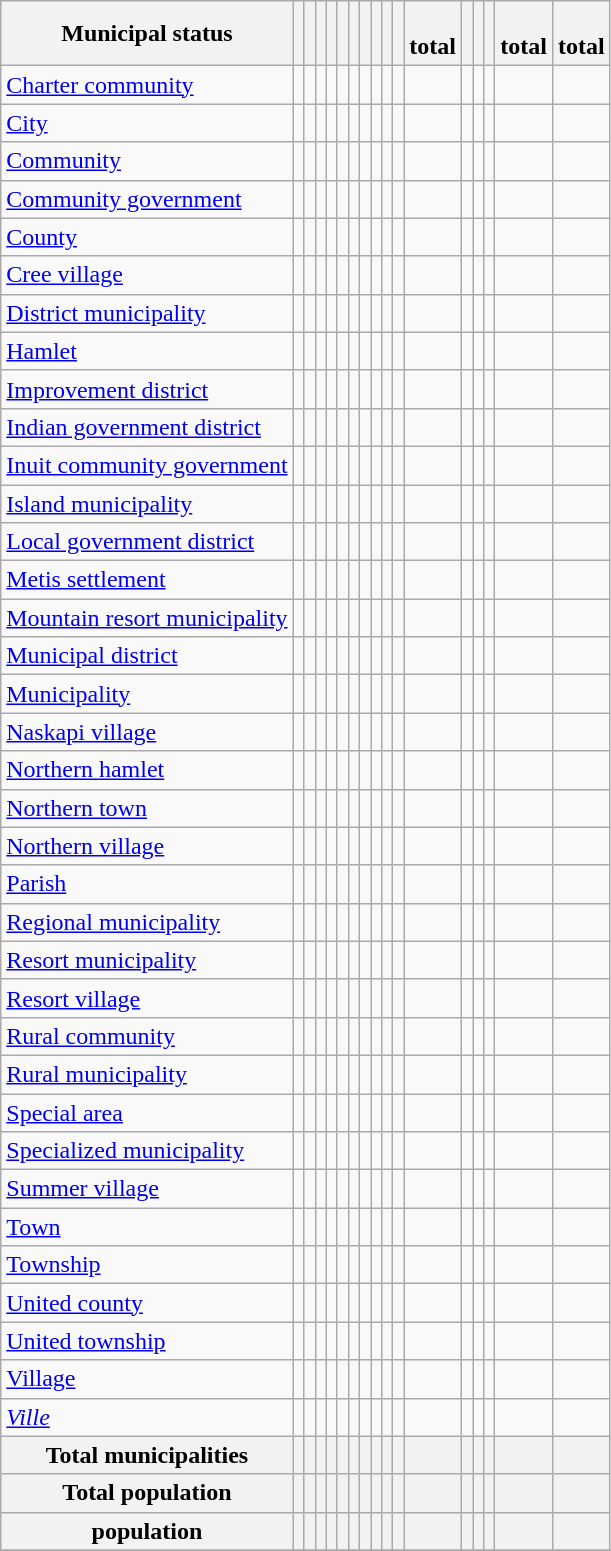<table class="wikitable sortable">
<tr>
<th scope="col">Municipal status</th>
<th scope="col"><br></th>
<th scope="col"><br></th>
<th scope="col"><br></th>
<th scope="col"><br></th>
<th scope="col"><br></th>
<th scope="col"><br></th>
<th scope="col"><br></th>
<th scope="col"><br></th>
<th scope="col"><br></th>
<th scope="col"><br></th>
<th scope="col"><br>total</th>
<th scope="col"><br></th>
<th scope="col"><br></th>
<th scope="col"><br></th>
<th scope="col"><br>total</th>
<th scope="col"><br>total</th>
</tr>
<tr>
<td scope="row"><a href='#'>Charter community</a></td>
<td align=center></td>
<td align=center></td>
<td align=center></td>
<td align=center></td>
<td align=center></td>
<td align=center></td>
<td align=center></td>
<td align=center></td>
<td align=center></td>
<td align=center></td>
<td align=center></td>
<td align=center><a href='#'></a></td>
<td align=center></td>
<td align=center></td>
<td align=center><strong></strong></td>
<td align=center><strong></strong></td>
</tr>
<tr>
<td scope="row"><a href='#'>City</a></td>
<td align=center><a href='#'></a></td>
<td align=center><a href='#'></a></td>
<td align=center><a href='#'></a></td>
<td align=center><a href='#'></a></td>
<td align=center><a href='#'></a></td>
<td align=center></td>
<td align=center><a href='#'></a></td>
<td align=center><a href='#'></a></td>
<td align=center></td>
<td align=center><a href='#'></a></td>
<td align=center><strong></strong></td>
<td align=center><a href='#'></a></td>
<td align=center><a href='#'></a></td>
<td align=center><a href='#'></a></td>
<td align=center><strong></strong></td>
<td align=center><strong><a href='#'></a></strong></td>
</tr>
<tr>
<td scope="row"><a href='#'>Community</a></td>
<td align=center></td>
<td align=center></td>
<td align=center></td>
<td align=center></td>
<td align=center></td>
<td align=center></td>
<td align=center></td>
<td align=center><a href='#'></a></td>
<td align=center></td>
<td align=center></td>
<td align=center><strong></strong></td>
<td align=center></td>
<td align=center></td>
<td align=center></td>
<td align=center></td>
<td align=center><strong></strong></td>
</tr>
<tr>
<td scope="row"><a href='#'>Community government</a></td>
<td align=center></td>
<td align=center></td>
<td align=center></td>
<td align=center></td>
<td align=center></td>
<td align=center></td>
<td align=center></td>
<td align=center></td>
<td align=center></td>
<td align=center></td>
<td align=center></td>
<td align=center><a href='#'></a></td>
<td align=center></td>
<td align=center></td>
<td align=center><strong></strong></td>
<td align=center><strong></strong></td>
</tr>
<tr>
<td scope="row"><a href='#'>County</a></td>
<td align=center></td>
<td align=center></td>
<td align=center></td>
<td align=center></td>
<td align=center></td>
<td align=center><a href='#'></a></td>
<td align=center><a href='#'></a></td>
<td align=center></td>
<td align=center></td>
<td align=center></td>
<td align=center><strong></strong></td>
<td align=center></td>
<td align=center></td>
<td align=center></td>
<td align=center></td>
<td align=center><strong></strong></td>
</tr>
<tr>
<td scope="row"><a href='#'>Cree village</a></td>
<td align=center></td>
<td align=center></td>
<td align=center></td>
<td align=center></td>
<td align=center></td>
<td align=center></td>
<td align=center></td>
<td align=center></td>
<td align=center></td>
<td align=center></td>
<td align=center><strong></strong></td>
<td align=center></td>
<td align=center></td>
<td align=center></td>
<td align=center></td>
<td align=center><strong></strong></td>
</tr>
<tr>
<td scope="row"><a href='#'>District municipality</a></td>
<td align=center></td>
<td align=center><a href='#'></a></td>
<td align=center></td>
<td align=center></td>
<td align=center></td>
<td align=center></td>
<td align=center></td>
<td align=center></td>
<td align=center></td>
<td align=center></td>
<td align=center><strong></strong></td>
<td align=center></td>
<td align=center></td>
<td align=center></td>
<td align=center></td>
<td align=center><strong></strong></td>
</tr>
<tr>
<td scope="row"><a href='#'>Hamlet</a></td>
<td align=center></td>
<td align=center></td>
<td align=center></td>
<td align=center></td>
<td align=center></td>
<td align=center></td>
<td align=center></td>
<td align=center></td>
<td align=center></td>
<td align=center></td>
<td align=center></td>
<td align=center><a href='#'></a></td>
<td align=center><a href='#'></a></td>
<td align=center></td>
<td align=center><strong></strong></td>
<td align=center><strong></strong></td>
</tr>
<tr>
<td scope="row"><a href='#'>Improvement district</a></td>
<td align=center><a href='#'></a></td>
<td align=center></td>
<td align=center></td>
<td align=center></td>
<td align=center></td>
<td align=center></td>
<td align=center></td>
<td align=center></td>
<td align=center></td>
<td align=center></td>
<td align=center><strong></strong></td>
<td align=center></td>
<td align=center></td>
<td align=center></td>
<td align=center></td>
<td align=center><strong></strong></td>
</tr>
<tr>
<td scope="row"><a href='#'>Indian government district</a></td>
<td align=center></td>
<td align=center><a href='#'></a></td>
<td align=center></td>
<td align=center></td>
<td align=center></td>
<td align=center></td>
<td align=center></td>
<td align=center></td>
<td align=center></td>
<td align=center></td>
<td align=center><strong></strong></td>
<td align=center></td>
<td align=center></td>
<td align=center></td>
<td align=center></td>
<td align=center><strong></strong></td>
</tr>
<tr>
<td scope="row"><a href='#'>Inuit community government</a></td>
<td align=center></td>
<td align=center></td>
<td align=center></td>
<td align=center></td>
<td align=center></td>
<td align=center></td>
<td align=center></td>
<td align=center></td>
<td align=center></td>
<td align=center></td>
<td align=center><strong></strong></td>
<td align=center></td>
<td align=center></td>
<td align=center></td>
<td align=center></td>
<td align=center><strong></strong></td>
</tr>
<tr>
<td scope="row"><a href='#'>Island municipality</a></td>
<td align=center></td>
<td align=center><a href='#'></a></td>
<td align=center></td>
<td align=center></td>
<td align=center></td>
<td align=center></td>
<td align=center></td>
<td align=center></td>
<td align=center></td>
<td align=center></td>
<td align=center><strong></strong></td>
<td align=center></td>
<td align=center></td>
<td align=center></td>
<td align=center></td>
<td align=center><strong></strong></td>
</tr>
<tr>
<td scope="row"><a href='#'>Local government district</a></td>
<td align=center></td>
<td align=center></td>
<td align=center><a href='#'></a></td>
<td align=center></td>
<td align=center></td>
<td align=center></td>
<td align=center></td>
<td align=center></td>
<td align=center></td>
<td align=center></td>
<td align=center><strong></strong></td>
<td align=center></td>
<td align=center></td>
<td align=center></td>
<td align=center></td>
<td align=center><strong></strong></td>
</tr>
<tr>
<td scope="row"><a href='#'>Metis settlement</a></td>
<td align=center><a href='#'></a></td>
<td align=center></td>
<td align=center></td>
<td align=center></td>
<td align=center></td>
<td align=center></td>
<td align=center></td>
<td align=center></td>
<td align=center></td>
<td align=center></td>
<td align=center><strong></strong></td>
<td align=center></td>
<td align=center></td>
<td align=center></td>
<td align=center></td>
<td align=center><strong></strong></td>
</tr>
<tr>
<td scope="row"><a href='#'>Mountain resort municipality</a></td>
<td align=center></td>
<td align=center><a href='#'></a></td>
<td align=center></td>
<td align=center></td>
<td align=center></td>
<td align=center></td>
<td align=center></td>
<td align=center></td>
<td align=center></td>
<td align=center></td>
<td align=center><strong></strong></td>
<td align=center></td>
<td align=center></td>
<td align=center></td>
<td align=center></td>
<td align=center><strong></strong></td>
</tr>
<tr>
<td scope="row"><a href='#'>Municipal district</a></td>
<td align=center><a href='#'></a></td>
<td align=center></td>
<td align=center></td>
<td align=center></td>
<td align=center></td>
<td align=center></td>
<td align=center></td>
<td align=center></td>
<td align=center></td>
<td align=center></td>
<td align=center><strong></strong></td>
<td align=center></td>
<td align=center></td>
<td align=center></td>
<td align=center></td>
<td align=center><strong></strong></td>
</tr>
<tr>
<td scope="row"><a href='#'>Municipality</a></td>
<td align=center></td>
<td align=center></td>
<td align=center></td>
<td align=center></td>
<td align=center></td>
<td align=center></td>
<td align=center></td>
<td align=center></td>
<td align=center></td>
<td align=center></td>
<td align=center><strong></strong></td>
<td align=center></td>
<td align=center></td>
<td align=center></td>
<td align=center></td>
<td align=center><strong></strong></td>
</tr>
<tr>
<td scope="row"><a href='#'>Naskapi village</a></td>
<td align=center></td>
<td align=center></td>
<td align=center></td>
<td align=center></td>
<td align=center></td>
<td align=center></td>
<td align=center></td>
<td align=center></td>
<td align=center></td>
<td align=center></td>
<td align=center><strong></strong></td>
<td align=center></td>
<td align=center></td>
<td align=center></td>
<td align=center></td>
<td align=center><strong></strong></td>
</tr>
<tr>
<td scope="row"><a href='#'>Northern hamlet</a></td>
<td align=center></td>
<td align=center></td>
<td align=center></td>
<td align=center></td>
<td align=center></td>
<td align=center></td>
<td align=center></td>
<td align=center></td>
<td align=center></td>
<td align=center><a href='#'></a></td>
<td align=center><strong></strong></td>
<td align=center></td>
<td align=center></td>
<td align=center></td>
<td align=center></td>
<td align=center><strong></strong></td>
</tr>
<tr>
<td scope="row"><a href='#'>Northern town</a></td>
<td align=center></td>
<td align=center></td>
<td align=center></td>
<td align=center></td>
<td align=center></td>
<td align=center></td>
<td align=center></td>
<td align=center></td>
<td align=center></td>
<td align=center><a href='#'></a></td>
<td align=center><strong></strong></td>
<td align=center></td>
<td align=center></td>
<td align=center></td>
<td align=center></td>
<td align=center><strong></strong></td>
</tr>
<tr>
<td scope="row"><a href='#'>Northern village</a></td>
<td align=center></td>
<td align=center></td>
<td align=center></td>
<td align=center></td>
<td align=center></td>
<td align=center></td>
<td align=center></td>
<td align=center></td>
<td align=center><a href='#'></a></td>
<td align=center><a href='#'></a></td>
<td align=center><strong></strong></td>
<td align=center></td>
<td align=center></td>
<td align=center></td>
<td align=center></td>
<td align=center><strong></strong></td>
</tr>
<tr>
<td scope="row"><a href='#'>Parish</a></td>
<td align=center></td>
<td align=center></td>
<td align=center></td>
<td align=center></td>
<td align=center></td>
<td align=center></td>
<td align=center></td>
<td align=center></td>
<td align=center><a href='#'></a></td>
<td align=center></td>
<td align=center><strong></strong></td>
<td align=center></td>
<td align=center></td>
<td align=center></td>
<td align=center></td>
<td align=center><strong></strong></td>
</tr>
<tr>
<td scope="row"><a href='#'>Regional municipality</a></td>
<td align=center></td>
<td align=center></td>
<td align=center></td>
<td align=center><a href='#'></a></td>
<td align=center></td>
<td align=center><a href='#'></a></td>
<td align=center><a href='#'></a></td>
<td align=center></td>
<td align=center></td>
<td align=center></td>
<td align=center><strong></strong></td>
<td align=center></td>
<td align=center></td>
<td align=center></td>
<td align=center></td>
<td align=center><strong></strong></td>
</tr>
<tr>
<td scope="row"><a href='#'>Resort municipality</a></td>
<td align=center></td>
<td align=center><a href='#'></a></td>
<td align=center></td>
<td align=center></td>
<td align=center></td>
<td align=center></td>
<td align=center></td>
<td align=center></td>
<td align=center></td>
<td align=center></td>
<td align=center><strong></strong></td>
<td align=center></td>
<td align=center></td>
<td align=center></td>
<td align=center></td>
<td align=center><strong></strong></td>
</tr>
<tr>
<td scope="row"><a href='#'>Resort village</a></td>
<td align=center></td>
<td align=center></td>
<td align=center></td>
<td align=center></td>
<td align=center></td>
<td align=center></td>
<td align=center></td>
<td align=center></td>
<td align=center></td>
<td align=center><a href='#'></a></td>
<td align=center><strong></strong></td>
<td align=center></td>
<td align=center></td>
<td align=center></td>
<td align=center></td>
<td align=center><strong></strong></td>
</tr>
<tr>
<td scope="row"><a href='#'>Rural community</a></td>
<td align=center></td>
<td align=center></td>
<td align=center></td>
<td align=center><a href='#'></a></td>
<td align=center></td>
<td align=center></td>
<td align=center></td>
<td align=center></td>
<td align=center></td>
<td align=center></td>
<td align=center><strong></strong></td>
<td align=center></td>
<td align=center></td>
<td align=center></td>
<td align=center></td>
<td align=center><strong></strong></td>
</tr>
<tr>
<td scope="row"><a href='#'>Rural municipality</a></td>
<td align=center></td>
<td align=center></td>
<td align=center><a href='#'></a></td>
<td align=center></td>
<td align=center></td>
<td align=center></td>
<td align=center></td>
<td align=center></td>
<td align=center></td>
<td align=center><a href='#'></a></td>
<td align=center><strong></strong></td>
<td align=center></td>
<td align=center></td>
<td align=center></td>
<td align=center></td>
<td align=center><strong></strong></td>
</tr>
<tr>
<td scope="row"><a href='#'>Special area</a></td>
<td align=center><a href='#'></a></td>
<td align=center></td>
<td align=center></td>
<td align=center></td>
<td align=center></td>
<td align=center></td>
<td align=center></td>
<td align=center></td>
<td align=center></td>
<td align=center></td>
<td align=center><strong></strong></td>
<td align=center></td>
<td align=center></td>
<td align=center></td>
<td align=center></td>
<td align=center><strong></strong></td>
</tr>
<tr>
<td scope="row"><a href='#'>Specialized municipality</a></td>
<td align=center><a href='#'></a></td>
<td align=center></td>
<td align=center></td>
<td align=center></td>
<td align=center></td>
<td align=center></td>
<td align=center></td>
<td align=center></td>
<td align=center></td>
<td align=center></td>
<td align=center><strong></strong></td>
<td align=center></td>
<td align=center></td>
<td align=center></td>
<td align=center></td>
<td align=center><strong></strong></td>
</tr>
<tr>
<td scope="row"><a href='#'>Summer village</a></td>
<td align=center><a href='#'></a></td>
<td align=center></td>
<td align=center></td>
<td align=center></td>
<td align=center></td>
<td align=center></td>
<td align=center></td>
<td align=center></td>
<td align=center></td>
<td align=center></td>
<td align=center><strong></strong></td>
<td align=center></td>
<td align=center></td>
<td align=center></td>
<td align=center></td>
<td align=center><strong></strong></td>
</tr>
<tr>
<td scope="row"><a href='#'>Town</a></td>
<td align=center><a href='#'></a></td>
<td align=center><a href='#'></a></td>
<td align=center><a href='#'></a></td>
<td align=center><a href='#'></a></td>
<td align=center><a href='#'></a></td>
<td align=center><a href='#'></a></td>
<td align=center><a href='#'></a></td>
<td align=center><a href='#'></a></td>
<td align=center></td>
<td align=center><a href='#'></a></td>
<td align=center><strong></strong></td>
<td align=center><a href='#'></a></td>
<td align=center></td>
<td align=center><a href='#'></a></td>
<td align=center><strong></strong></td>
<td align=center><strong><a href='#'></a></strong></td>
</tr>
<tr>
<td scope="row"><a href='#'>Township</a></td>
<td align=center></td>
<td align=center></td>
<td align=center></td>
<td align=center></td>
<td align=center></td>
<td align=center></td>
<td align=center><a href='#'></a></td>
<td align=center></td>
<td align=center><a href='#'></a></td>
<td align=center></td>
<td align=center><strong></strong></td>
<td align=center></td>
<td align=center></td>
<td align=center></td>
<td align=center></td>
<td align=center><strong></strong></td>
</tr>
<tr>
<td scope="row"><a href='#'>United county</a></td>
<td align=center></td>
<td align=center></td>
<td align=center></td>
<td align=center></td>
<td align=center></td>
<td align=center></td>
<td align=center><a href='#'></a></td>
<td align=center></td>
<td align=center></td>
<td align=center></td>
<td align=center><strong></strong></td>
<td align=center></td>
<td align=center></td>
<td align=center></td>
<td align=center></td>
<td align=center><strong></strong></td>
</tr>
<tr>
<td scope="row"><a href='#'>United township</a></td>
<td align=center></td>
<td align=center></td>
<td align=center></td>
<td align=center></td>
<td align=center></td>
<td align=center></td>
<td align=center><a href='#'></a></td>
<td align=center></td>
<td align=center><a href='#'></a></td>
<td align=center></td>
<td align=center><strong></strong></td>
<td align=center></td>
<td align=center></td>
<td align=center></td>
<td align=center></td>
<td align=center><strong></strong></td>
</tr>
<tr>
<td scope="row"><a href='#'>Village</a></td>
<td align=center><a href='#'></a></td>
<td align=center><a href='#'></a></td>
<td align=center><a href='#'></a></td>
<td align=center><a href='#'></a></td>
<td align=center></td>
<td align=center></td>
<td align=center><a href='#'></a></td>
<td align=center></td>
<td align=center><a href='#'></a></td>
<td align=center><a href='#'></a></td>
<td align=center><strong></strong></td>
<td align=center><a href='#'></a></td>
<td align=center></td>
<td align=center><a href='#'></a></td>
<td align=center><strong></strong></td>
<td align=center><strong><a href='#'></a></strong></td>
</tr>
<tr>
<td scope="row"><em><a href='#'>Ville</a></em></td>
<td align=center></td>
<td align=center></td>
<td align=center></td>
<td align=center></td>
<td align=center></td>
<td align=center></td>
<td align=center></td>
<td align=center></td>
<td align=center><a href='#'></a></td>
<td align=center></td>
<td align=center><strong></strong></td>
<td align=center></td>
<td align=center></td>
<td align=center></td>
<td align=center></td>
<td align=center><strong></strong></td>
</tr>
<tr class="sortbottom" align="center">
<th scope="col" align="center">Total municipalities</th>
<th scope="col" align="center"><a href='#'></a></th>
<th scope="col" align="center"><a href='#'></a></th>
<th scope="col" align="center"><a href='#'></a></th>
<th scope="col" align="center"><a href='#'></a></th>
<th scope="col" align="center"><a href='#'></a></th>
<th scope="col" align="center"><a href='#'></a></th>
<th scope="col" align="center"><a href='#'></a></th>
<th scope="col" align="center"><a href='#'></a></th>
<th scope="col" align="center"><a href='#'></a></th>
<th scope="col" align="center"><a href='#'></a></th>
<th scope="col" align="center"></th>
<th scope="col" align="center"><a href='#'></a></th>
<th scope="col" align="center"><a href='#'></a></th>
<th scope="col" align="center"><a href='#'></a></th>
<th scope="col" align="center"></th>
<th scope="col" align="center"></th>
</tr>
<tr class="sortbottom" align="center">
<th scope="col" align="center">Total population</th>
<th scope="col" align="center"></th>
<th scope="col" align="center"></th>
<th scope="col" align="center"></th>
<th scope="col" align="center"></th>
<th scope="col" align="center"></th>
<th scope="col" align="center"></th>
<th scope="col" align="center"></th>
<th scope="col" align="center"></th>
<th scope="col" align="center"></th>
<th scope="col" align="center"></th>
<th scope="col" align="center"></th>
<th scope="col" align="center"></th>
<th scope="col" align="center"></th>
<th scope="col" align="center"></th>
<th scope="col" align="center"></th>
<th scope="col" align="center"></th>
</tr>
<tr class="sortbottom" align="center">
<th scope="col" align="center"> population</th>
<th scope="col" align="center"></th>
<th scope="col" align="center"></th>
<th scope="col" align="center"></th>
<th scope="col" align="center"></th>
<th scope="col" align="center"></th>
<th scope="col" align="center"></th>
<th scope="col" align="center"></th>
<th scope="col" align="center"></th>
<th scope="col" align="center"></th>
<th scope="col" align="center"></th>
<th scope="col" align="center"></th>
<th scope="col" align="center"></th>
<th scope="col" align="center"></th>
<th scope="col" align="center"></th>
<th scope="col" align="center"></th>
<th scope="col" align="center"></th>
</tr>
<tr>
</tr>
</table>
